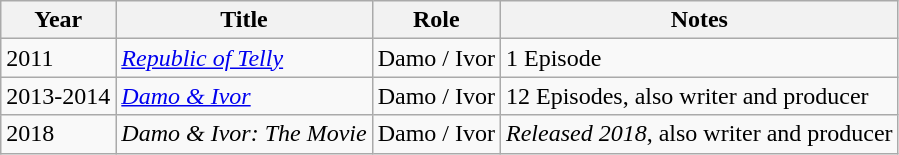<table class="wikitable sortable">
<tr>
<th>Year</th>
<th>Title</th>
<th>Role</th>
<th class="unsortable">Notes</th>
</tr>
<tr>
<td>2011</td>
<td><em><a href='#'>Republic of Telly</a></em></td>
<td>Damo / Ivor</td>
<td>1 Episode</td>
</tr>
<tr>
<td>2013-2014</td>
<td><em><a href='#'>Damo & Ivor</a></em></td>
<td>Damo / Ivor</td>
<td>12 Episodes, also writer and producer</td>
</tr>
<tr>
<td>2018</td>
<td><em>Damo & Ivor: The Movie</em></td>
<td>Damo / Ivor</td>
<td><em>Released 2018</em>, also writer and producer</td>
</tr>
</table>
